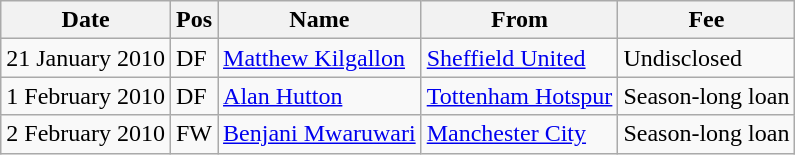<table class="wikitable">
<tr>
<th>Date</th>
<th>Pos</th>
<th>Name</th>
<th>From</th>
<th>Fee</th>
</tr>
<tr>
<td>21 January 2010</td>
<td>DF</td>
<td> <a href='#'>Matthew Kilgallon</a></td>
<td><a href='#'>Sheffield United</a></td>
<td>Undisclosed</td>
</tr>
<tr>
<td>1 February 2010</td>
<td>DF</td>
<td> <a href='#'>Alan Hutton</a></td>
<td><a href='#'>Tottenham Hotspur</a></td>
<td>Season-long loan</td>
</tr>
<tr>
<td>2 February 2010</td>
<td>FW</td>
<td> <a href='#'>Benjani Mwaruwari</a></td>
<td><a href='#'>Manchester City</a></td>
<td>Season-long loan</td>
</tr>
</table>
